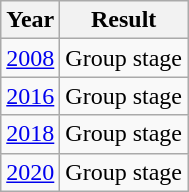<table class="wikitable">
<tr>
<th>Year</th>
<th>Result</th>
</tr>
<tr>
<td> <a href='#'>2008</a></td>
<td>Group stage</td>
</tr>
<tr>
<td> <a href='#'>2016</a></td>
<td>Group stage</td>
</tr>
<tr>
<td> <a href='#'>2018</a></td>
<td>Group stage</td>
</tr>
<tr>
<td> <a href='#'>2020</a></td>
<td>Group stage</td>
</tr>
</table>
